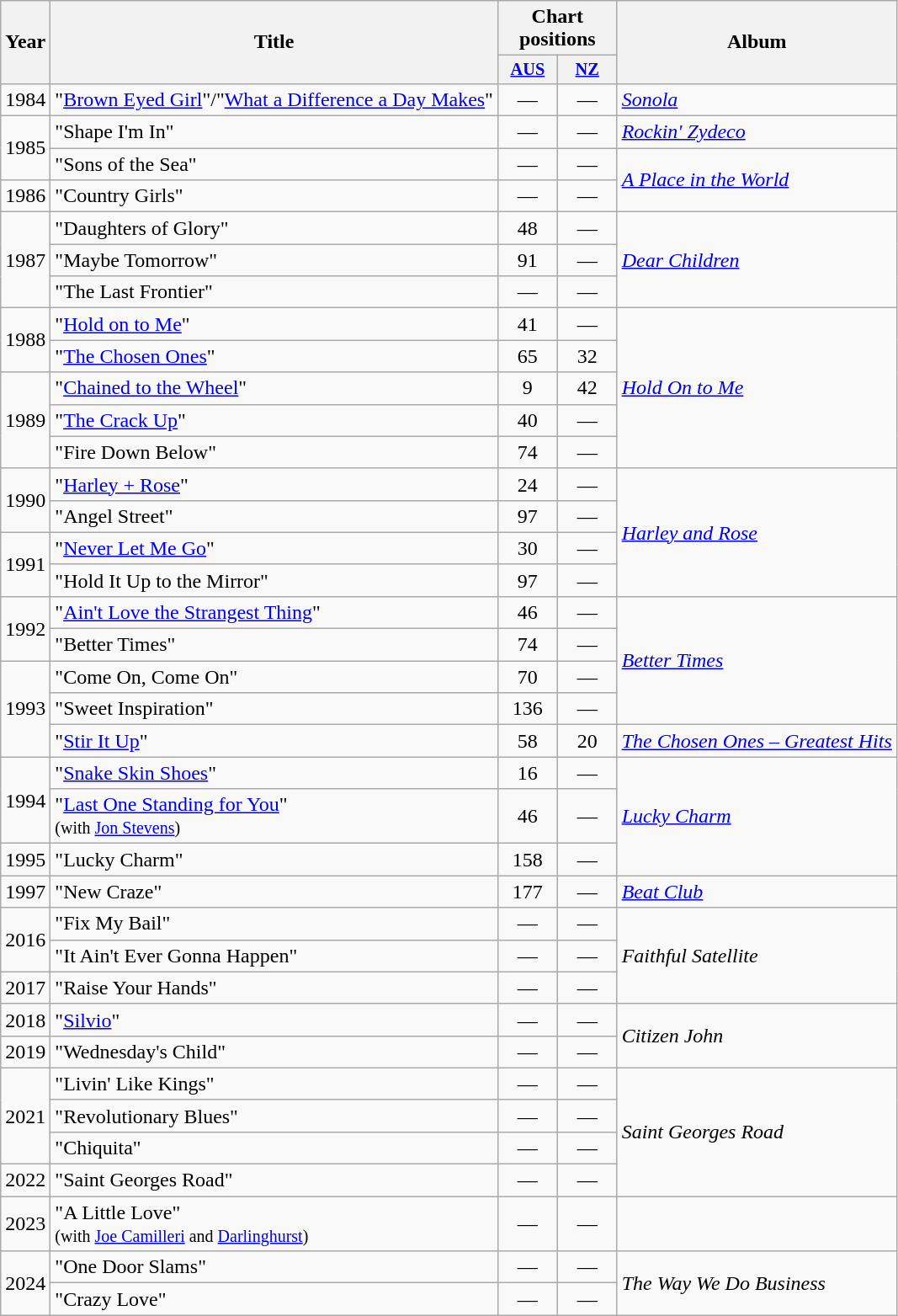<table class="wikitable">
<tr>
<th scope="col" rowspan="2">Year</th>
<th scope="col" rowspan="2">Title</th>
<th scope="col" colspan="2">Chart positions</th>
<th scope="col" rowspan="2">Album</th>
</tr>
<tr>
<th style="width:3em;font-size:85%"><a href='#'>AUS</a><br></th>
<th style="width:3em;font-size:85%"><a href='#'>NZ</a><br></th>
</tr>
<tr>
<td>1984</td>
<td>"<a href='#'>Brown Eyed Girl</a>"/"<a href='#'>What a Difference a Day Makes</a>"</td>
<td align="center">—</td>
<td align="center">—</td>
<td><em><a href='#'>Sonola</a></em></td>
</tr>
<tr>
<td rowspan=2>1985</td>
<td>"Shape I'm In"</td>
<td align="center">—</td>
<td align="center">—</td>
<td><em><a href='#'>Rockin' Zydeco</a></em></td>
</tr>
<tr>
<td>"Sons of the Sea"</td>
<td align="center">—</td>
<td align="center">—</td>
<td align="left" rowspan="2"><em><a href='#'>A Place in the World</a></em></td>
</tr>
<tr>
<td>1986</td>
<td>"Country Girls"</td>
<td align="center">—</td>
<td align="center">—</td>
</tr>
<tr>
<td rowspan=3>1987</td>
<td>"Daughters of Glory"</td>
<td align="center">48</td>
<td align="center">—</td>
<td align="left" rowspan="3"><em><a href='#'>Dear Children</a></em></td>
</tr>
<tr>
<td>"Maybe Tomorrow"</td>
<td align="center">91</td>
<td align="center">—</td>
</tr>
<tr>
<td>"The Last Frontier"</td>
<td align="center">—</td>
<td align="center">—</td>
</tr>
<tr>
<td rowspan=2>1988</td>
<td>"<a href='#'>Hold on to Me</a>"</td>
<td align="center">41</td>
<td align="center">—</td>
<td align="left" rowspan="5"><em><a href='#'>Hold On to Me</a></em></td>
</tr>
<tr>
<td>"<a href='#'>The Chosen Ones</a>"</td>
<td align="center">65</td>
<td align="center">32</td>
</tr>
<tr>
<td rowspan=3>1989</td>
<td>"<a href='#'>Chained to the Wheel</a>"</td>
<td align="center">9</td>
<td align="center">42</td>
</tr>
<tr>
<td>"<a href='#'>The Crack Up</a>"</td>
<td align="center">40</td>
<td align="center">—</td>
</tr>
<tr>
<td>"Fire Down Below"</td>
<td align="center">74</td>
<td align="center">—</td>
</tr>
<tr>
<td rowspan=2>1990</td>
<td>"<a href='#'>Harley + Rose</a>"</td>
<td align="center">24</td>
<td align="center">—</td>
<td align="left" rowspan="4"><em><a href='#'>Harley and Rose</a></em></td>
</tr>
<tr>
<td>"Angel Street"</td>
<td align="center">97</td>
<td align="center">—</td>
</tr>
<tr>
<td rowspan=2>1991</td>
<td>"<a href='#'>Never Let Me Go</a>"</td>
<td align="center">30</td>
<td align="center">—</td>
</tr>
<tr>
<td>"Hold It Up to the Mirror"</td>
<td align="center">97</td>
<td align="center">—</td>
</tr>
<tr>
<td rowspan=2>1992</td>
<td>"<a href='#'>Ain't Love the Strangest Thing</a>"</td>
<td align="center">46</td>
<td align="center">—</td>
<td align="left" rowspan="4"><em><a href='#'>Better Times</a></em></td>
</tr>
<tr>
<td>"Better Times"</td>
<td align="center">74</td>
<td align="center">—</td>
</tr>
<tr>
<td rowspan=3>1993</td>
<td>"Come On, Come On"</td>
<td align="center">70</td>
<td align="center">—</td>
</tr>
<tr>
<td>"Sweet Inspiration"</td>
<td align="center">136</td>
<td align="center">—</td>
</tr>
<tr>
<td>"<a href='#'>Stir It Up</a>"</td>
<td align="center">58</td>
<td align="center">20</td>
<td><em><a href='#'>The Chosen Ones – Greatest Hits</a></em></td>
</tr>
<tr>
<td rowspan=2>1994</td>
<td>"<a href='#'>Snake Skin Shoes</a>"</td>
<td align="center">16</td>
<td align="center">—</td>
<td align="left" rowspan="3"><em><a href='#'>Lucky Charm</a></em></td>
</tr>
<tr>
<td>"<a href='#'>Last One Standing for You</a>"<br><small>(with <a href='#'>Jon Stevens</a>)</small></td>
<td align="center">46</td>
<td align="center">—</td>
</tr>
<tr>
<td>1995</td>
<td>"Lucky Charm"</td>
<td align="center">158</td>
<td align="center">—</td>
</tr>
<tr>
<td>1997</td>
<td>"New Craze"</td>
<td align="center">177</td>
<td align="center">—</td>
<td><em><a href='#'>Beat Club</a></em></td>
</tr>
<tr>
<td rowspan=2>2016</td>
<td>"Fix My Bail"</td>
<td align="center">—</td>
<td align="center">—</td>
<td rowspan=3><em>Faithful Satellite</em></td>
</tr>
<tr>
<td>"It Ain't Ever Gonna Happen"</td>
<td align="center">—</td>
<td align="center">—</td>
</tr>
<tr>
<td>2017</td>
<td>"Raise Your Hands"</td>
<td align="center">—</td>
<td align="center">—</td>
</tr>
<tr>
<td>2018</td>
<td>"<a href='#'>Silvio</a>"</td>
<td align="center">—</td>
<td align="center">—</td>
<td rowspan=2><em>Citizen John</em></td>
</tr>
<tr>
<td>2019</td>
<td>"Wednesday's Child"</td>
<td align="center">—</td>
<td align="center">—</td>
</tr>
<tr>
<td rowspan=3>2021</td>
<td>"Livin' Like Kings"</td>
<td align="center">—</td>
<td align="center">—</td>
<td rowspan=4><em>Saint Georges Road</em></td>
</tr>
<tr>
<td>"Revolutionary Blues"</td>
<td align="center">—</td>
<td align="center">—</td>
</tr>
<tr>
<td>"Chiquita"</td>
<td align="center">—</td>
<td align="center">—</td>
</tr>
<tr>
<td>2022</td>
<td>"Saint Georges Road"</td>
<td align="center">—</td>
<td align="center">—</td>
</tr>
<tr>
<td>2023</td>
<td>"A Little Love"<br><small>(with <a href='#'>Joe Camilleri</a> and <a href='#'>Darlinghurst</a>)</small></td>
<td align="center">—</td>
<td align="center">—</td>
<td></td>
</tr>
<tr>
<td rowspan=2>2024</td>
<td>"One Door Slams"</td>
<td align="center">—</td>
<td align="center">—</td>
<td rowspan=2><em>The Way We Do Business</em></td>
</tr>
<tr>
<td>"Crazy Love"</td>
<td align="center">—</td>
<td align="center">—</td>
</tr>
</table>
